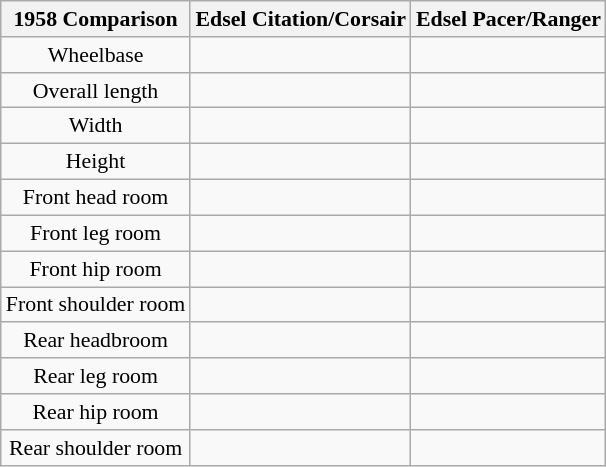<table class="wikitable" style="text-align:center; font-size:91%;">
<tr>
<th>1958 Comparison</th>
<th>Edsel Citation/Corsair</th>
<th>Edsel Pacer/Ranger</th>
</tr>
<tr>
<td>Wheelbase</td>
<td></td>
<td></td>
</tr>
<tr>
<td>Overall length</td>
<td></td>
<td></td>
</tr>
<tr>
<td>Width</td>
<td></td>
<td></td>
</tr>
<tr>
<td>Height</td>
<td></td>
<td></td>
</tr>
<tr>
<td>Front head room</td>
<td></td>
<td></td>
</tr>
<tr>
<td>Front leg room</td>
<td></td>
<td></td>
</tr>
<tr>
<td>Front hip room</td>
<td></td>
<td></td>
</tr>
<tr>
<td>Front shoulder room</td>
<td></td>
<td></td>
</tr>
<tr>
<td>Rear headbroom</td>
<td></td>
<td></td>
</tr>
<tr>
<td>Rear leg room</td>
<td></td>
<td></td>
</tr>
<tr>
<td>Rear hip room</td>
<td></td>
<td></td>
</tr>
<tr>
<td>Rear shoulder room</td>
<td></td>
<td></td>
</tr>
</table>
